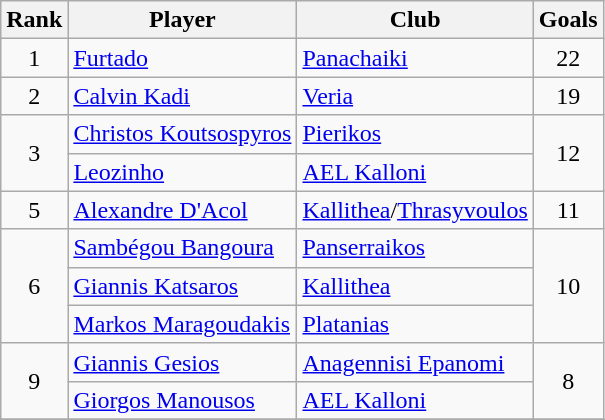<table class="wikitable" style="text-align:center">
<tr>
<th>Rank</th>
<th>Player</th>
<th>Club</th>
<th>Goals</th>
</tr>
<tr>
<td>1</td>
<td align="left"> <a href='#'>Furtado</a></td>
<td align="left"><a href='#'>Panachaiki</a></td>
<td>22</td>
</tr>
<tr>
<td>2</td>
<td align="left"> <a href='#'>Calvin Kadi</a></td>
<td align="left"><a href='#'>Veria</a></td>
<td>19</td>
</tr>
<tr>
<td rowspan=2>3</td>
<td align="left"> <a href='#'>Christos Koutsospyros</a></td>
<td align="left"><a href='#'>Pierikos</a></td>
<td rowspan=2>12</td>
</tr>
<tr>
<td align="left"> <a href='#'>Leozinho</a></td>
<td align="left"><a href='#'>AEL Kalloni</a></td>
</tr>
<tr>
<td>5</td>
<td align="left"> <a href='#'>Alexandre D'Acol</a></td>
<td align="left"><a href='#'>Kallithea</a>/<a href='#'>Thrasyvoulos</a></td>
<td>11</td>
</tr>
<tr>
<td rowspan=3>6</td>
<td align="left"> <a href='#'>Sambégou Bangoura</a></td>
<td align="left"><a href='#'>Panserraikos</a></td>
<td rowspan=3>10</td>
</tr>
<tr>
<td align="left"> <a href='#'>Giannis Katsaros</a></td>
<td align="left"><a href='#'>Kallithea</a></td>
</tr>
<tr>
<td align="left"> <a href='#'>Markos Maragoudakis</a></td>
<td align="left"><a href='#'>Platanias</a></td>
</tr>
<tr>
<td rowspan=2>9</td>
<td align="left"> <a href='#'>Giannis Gesios</a></td>
<td align="left"><a href='#'>Anagennisi Epanomi</a></td>
<td rowspan=2>8</td>
</tr>
<tr>
<td align="left"> <a href='#'>Giorgos Manousos</a></td>
<td align="left"><a href='#'>AEL Kalloni</a></td>
</tr>
<tr>
</tr>
</table>
